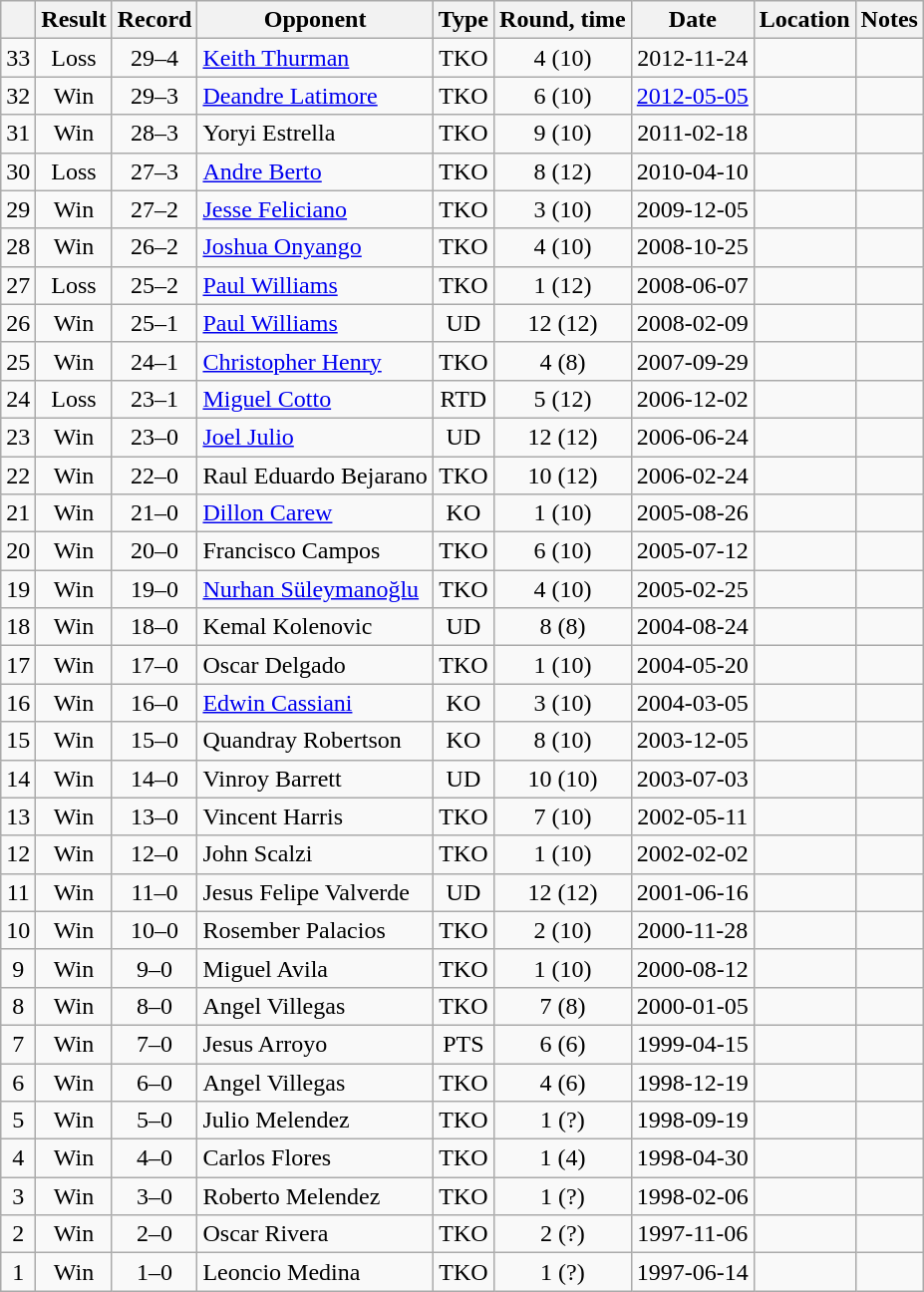<table class=wikitable style=text-align:center>
<tr>
<th></th>
<th>Result</th>
<th>Record</th>
<th>Opponent</th>
<th>Type</th>
<th>Round, time</th>
<th>Date</th>
<th>Location</th>
<th>Notes</th>
</tr>
<tr>
<td>33</td>
<td>Loss</td>
<td>29–4</td>
<td align=left><a href='#'>Keith Thurman</a></td>
<td>TKO</td>
<td>4 (10)</td>
<td>2012-11-24</td>
<td align=left></td>
<td align=left></td>
</tr>
<tr>
<td>32</td>
<td>Win</td>
<td>29–3</td>
<td align=left><a href='#'>Deandre Latimore</a></td>
<td>TKO</td>
<td>6 (10)</td>
<td><a href='#'>2012-05-05</a></td>
<td align=left></td>
<td align=left></td>
</tr>
<tr>
<td>31</td>
<td>Win</td>
<td>28–3</td>
<td align=left>Yoryi Estrella</td>
<td>TKO</td>
<td>9 (10)</td>
<td>2011-02-18</td>
<td align=left></td>
<td align=left></td>
</tr>
<tr>
<td>30</td>
<td>Loss</td>
<td>27–3</td>
<td align=left><a href='#'>Andre Berto</a></td>
<td>TKO</td>
<td>8 (12)</td>
<td>2010-04-10</td>
<td align=left></td>
<td align=left></td>
</tr>
<tr>
<td>29</td>
<td>Win</td>
<td>27–2</td>
<td align=left><a href='#'>Jesse Feliciano</a></td>
<td>TKO</td>
<td>3 (10)</td>
<td>2009-12-05</td>
<td align=left></td>
<td align=left></td>
</tr>
<tr>
<td>28</td>
<td>Win</td>
<td>26–2</td>
<td align=left><a href='#'>Joshua Onyango</a></td>
<td>TKO</td>
<td>4 (10)</td>
<td>2008-10-25</td>
<td align=left></td>
<td align=left></td>
</tr>
<tr>
<td>27</td>
<td>Loss</td>
<td>25–2</td>
<td align=left><a href='#'>Paul Williams</a></td>
<td>TKO</td>
<td>1 (12)</td>
<td>2008-06-07</td>
<td align=left></td>
<td align=left></td>
</tr>
<tr>
<td>26</td>
<td>Win</td>
<td>25–1</td>
<td align=left><a href='#'>Paul Williams</a></td>
<td>UD</td>
<td>12 (12)</td>
<td>2008-02-09</td>
<td align=left></td>
<td align=left></td>
</tr>
<tr>
<td>25</td>
<td>Win</td>
<td>24–1</td>
<td align=left><a href='#'>Christopher Henry</a></td>
<td>TKO</td>
<td>4 (8)</td>
<td>2007-09-29</td>
<td align=left></td>
<td align=left></td>
</tr>
<tr>
<td>24</td>
<td>Loss</td>
<td>23–1</td>
<td align=left><a href='#'>Miguel Cotto</a></td>
<td>RTD</td>
<td>5 (12)</td>
<td>2006-12-02</td>
<td align=left></td>
<td align=left></td>
</tr>
<tr>
<td>23</td>
<td>Win</td>
<td>23–0</td>
<td align=left><a href='#'>Joel Julio</a></td>
<td>UD</td>
<td>12 (12)</td>
<td>2006-06-24</td>
<td align=left></td>
<td align=left></td>
</tr>
<tr>
<td>22</td>
<td>Win</td>
<td>22–0</td>
<td align=left>Raul Eduardo Bejarano</td>
<td>TKO</td>
<td>10 (12)</td>
<td>2006-02-24</td>
<td align=left></td>
<td align=left></td>
</tr>
<tr>
<td>21</td>
<td>Win</td>
<td>21–0</td>
<td align=left><a href='#'>Dillon Carew</a></td>
<td>KO</td>
<td>1 (10)</td>
<td>2005-08-26</td>
<td align=left></td>
<td align=left></td>
</tr>
<tr>
<td>20</td>
<td>Win</td>
<td>20–0</td>
<td align=left>Francisco Campos</td>
<td>TKO</td>
<td>6 (10)</td>
<td>2005-07-12</td>
<td align=left></td>
<td align=left></td>
</tr>
<tr>
<td>19</td>
<td>Win</td>
<td>19–0</td>
<td align=left><a href='#'>Nurhan Süleymanoğlu</a></td>
<td>TKO</td>
<td>4 (10)</td>
<td>2005-02-25</td>
<td align=left></td>
<td align=left></td>
</tr>
<tr>
<td>18</td>
<td>Win</td>
<td>18–0</td>
<td align=left>Kemal Kolenovic</td>
<td>UD</td>
<td>8 (8)</td>
<td>2004-08-24</td>
<td align=left></td>
<td align=left></td>
</tr>
<tr>
<td>17</td>
<td>Win</td>
<td>17–0</td>
<td align=left>Oscar Delgado</td>
<td>TKO</td>
<td>1 (10)</td>
<td>2004-05-20</td>
<td align=left></td>
<td align=left></td>
</tr>
<tr>
<td>16</td>
<td>Win</td>
<td>16–0</td>
<td align=left><a href='#'>Edwin Cassiani</a></td>
<td>KO</td>
<td>3 (10)</td>
<td>2004-03-05</td>
<td align=left></td>
<td align=left></td>
</tr>
<tr>
<td>15</td>
<td>Win</td>
<td>15–0</td>
<td align=left>Quandray Robertson</td>
<td>KO</td>
<td>8 (10)</td>
<td>2003-12-05</td>
<td align=left></td>
<td align=left></td>
</tr>
<tr>
<td>14</td>
<td>Win</td>
<td>14–0</td>
<td align=left>Vinroy Barrett</td>
<td>UD</td>
<td>10 (10)</td>
<td>2003-07-03</td>
<td align=left></td>
<td align=left></td>
</tr>
<tr>
<td>13</td>
<td>Win</td>
<td>13–0</td>
<td align=left>Vincent Harris</td>
<td>TKO</td>
<td>7 (10)</td>
<td>2002-05-11</td>
<td align=left></td>
<td align=left></td>
</tr>
<tr>
<td>12</td>
<td>Win</td>
<td>12–0</td>
<td align=left>John Scalzi</td>
<td>TKO</td>
<td>1 (10)</td>
<td>2002-02-02</td>
<td align=left></td>
<td align=left></td>
</tr>
<tr>
<td>11</td>
<td>Win</td>
<td>11–0</td>
<td align=left>Jesus Felipe Valverde</td>
<td>UD</td>
<td>12 (12)</td>
<td>2001-06-16</td>
<td align=left></td>
<td align=left></td>
</tr>
<tr>
<td>10</td>
<td>Win</td>
<td>10–0</td>
<td align=left>Rosember Palacios</td>
<td>TKO</td>
<td>2 (10)</td>
<td>2000-11-28</td>
<td align=left></td>
<td align=left></td>
</tr>
<tr>
<td>9</td>
<td>Win</td>
<td>9–0</td>
<td align=left>Miguel Avila</td>
<td>TKO</td>
<td>1 (10)</td>
<td>2000-08-12</td>
<td align=left></td>
<td align=left></td>
</tr>
<tr>
<td>8</td>
<td>Win</td>
<td>8–0</td>
<td align=left>Angel Villegas</td>
<td>TKO</td>
<td>7 (8)</td>
<td>2000-01-05</td>
<td align=left></td>
<td align=left></td>
</tr>
<tr>
<td>7</td>
<td>Win</td>
<td>7–0</td>
<td align=left>Jesus Arroyo</td>
<td>PTS</td>
<td>6 (6)</td>
<td>1999-04-15</td>
<td align=left></td>
<td align=left></td>
</tr>
<tr>
<td>6</td>
<td>Win</td>
<td>6–0</td>
<td align=left>Angel Villegas</td>
<td>TKO</td>
<td>4 (6)</td>
<td>1998-12-19</td>
<td align=left></td>
<td align=left></td>
</tr>
<tr>
<td>5</td>
<td>Win</td>
<td>5–0</td>
<td align=left>Julio Melendez</td>
<td>TKO</td>
<td>1 (?)</td>
<td>1998-09-19</td>
<td align=left></td>
<td align=left></td>
</tr>
<tr>
<td>4</td>
<td>Win</td>
<td>4–0</td>
<td align=left>Carlos Flores</td>
<td>TKO</td>
<td>1 (4)</td>
<td>1998-04-30</td>
<td align=left></td>
<td align=left></td>
</tr>
<tr>
<td>3</td>
<td>Win</td>
<td>3–0</td>
<td align=left>Roberto Melendez</td>
<td>TKO</td>
<td>1 (?)</td>
<td>1998-02-06</td>
<td align=left></td>
<td align=left></td>
</tr>
<tr>
<td>2</td>
<td>Win</td>
<td>2–0</td>
<td align=left>Oscar Rivera</td>
<td>TKO</td>
<td>2 (?)</td>
<td>1997-11-06</td>
<td align=left></td>
<td align=left></td>
</tr>
<tr>
<td>1</td>
<td>Win</td>
<td>1–0</td>
<td align=left>Leoncio Medina</td>
<td>TKO</td>
<td>1 (?)</td>
<td>1997-06-14</td>
<td align=left></td>
<td align=left></td>
</tr>
</table>
